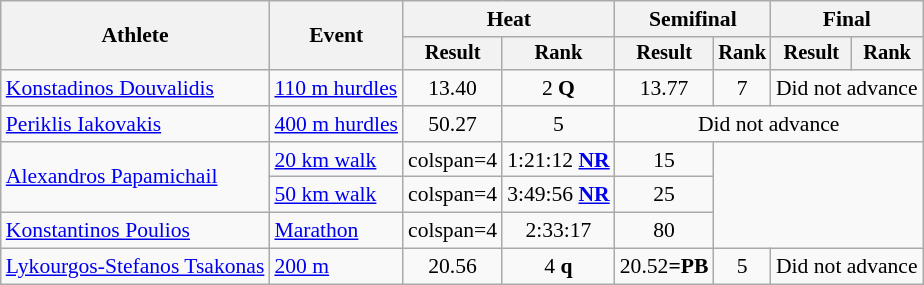<table class="wikitable" style="font-size:90%">
<tr>
<th rowspan="2">Athlete</th>
<th rowspan="2">Event</th>
<th colspan="2">Heat</th>
<th colspan="2">Semifinal</th>
<th colspan="2">Final</th>
</tr>
<tr style="font-size:95%">
<th>Result</th>
<th>Rank</th>
<th>Result</th>
<th>Rank</th>
<th>Result</th>
<th>Rank</th>
</tr>
<tr align=center>
<td align=left><a href='#'>Konstadinos Douvalidis</a></td>
<td align=left><a href='#'>110 m hurdles</a></td>
<td>13.40</td>
<td>2 <strong>Q</strong></td>
<td>13.77</td>
<td>7</td>
<td colspan=2>Did not advance</td>
</tr>
<tr align=center>
<td align=left><a href='#'>Periklis Iakovakis</a></td>
<td align=left><a href='#'>400 m hurdles</a></td>
<td>50.27</td>
<td>5</td>
<td colspan=4>Did not advance</td>
</tr>
<tr align=center>
<td align=left rowspan=2><a href='#'>Alexandros Papamichail</a></td>
<td align=left><a href='#'>20 km walk</a></td>
<td>colspan=4 </td>
<td>1:21:12 <strong><a href='#'>NR</a></strong></td>
<td>15</td>
</tr>
<tr align=center>
<td align=left><a href='#'>50 km walk</a></td>
<td>colspan=4 </td>
<td>3:49:56 <strong><a href='#'>NR</a></strong></td>
<td>25</td>
</tr>
<tr align=center>
<td align=left><a href='#'>Konstantinos Poulios</a></td>
<td align=left><a href='#'>Marathon</a></td>
<td>colspan=4 </td>
<td>2:33:17</td>
<td>80</td>
</tr>
<tr align=center>
<td align=left><a href='#'>Lykourgos-Stefanos Tsakonas</a></td>
<td align=left><a href='#'>200 m</a></td>
<td>20.56</td>
<td>4 <strong>q</strong></td>
<td>20.52<strong>=PB</strong></td>
<td>5</td>
<td colspan=2>Did not advance</td>
</tr>
</table>
